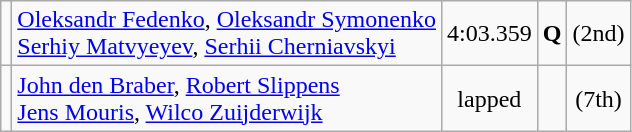<table class="wikitable" style="text-align:center;">
<tr>
<td align=left></td>
<td align=left><a href='#'>Oleksandr Fedenko</a>, <a href='#'>Oleksandr Symonenko</a><br><a href='#'>Serhiy Matvyeyev</a>, <a href='#'>Serhii Cherniavskyi</a></td>
<td>4:03.359</td>
<td><strong>Q</strong></td>
<td>(2nd)</td>
</tr>
<tr>
<td align=left></td>
<td align=left><a href='#'>John den Braber</a>, <a href='#'>Robert Slippens</a><br><a href='#'>Jens Mouris</a>, <a href='#'>Wilco Zuijderwijk</a></td>
<td>lapped</td>
<td></td>
<td>(7th)</td>
</tr>
</table>
